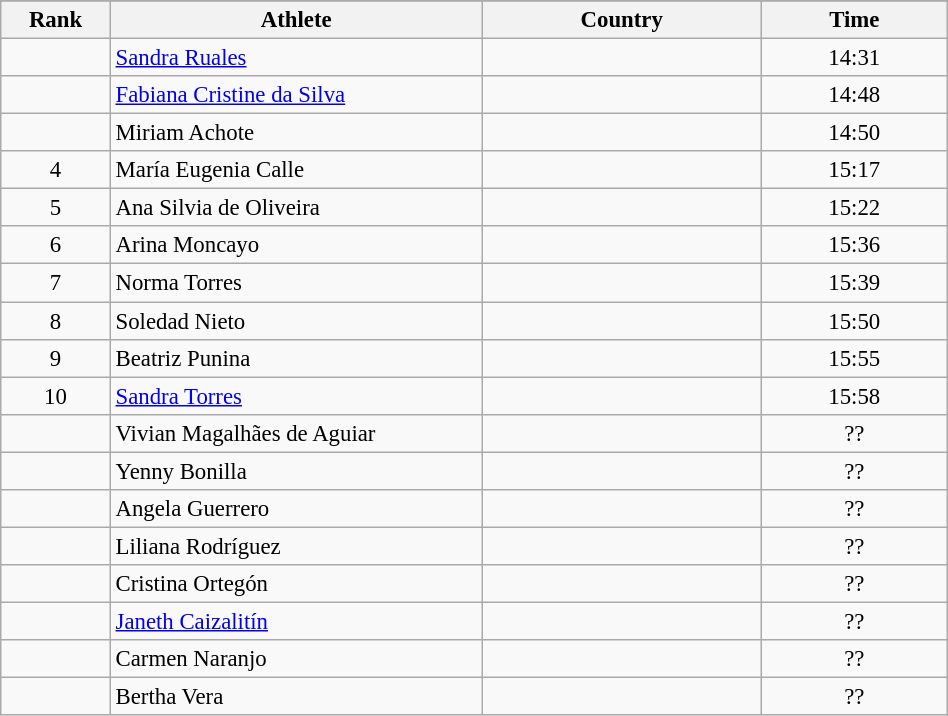<table class="wikitable sortable" style=" text-align:center; font-size:95%;" width="50%">
<tr>
</tr>
<tr>
<th width=5%>Rank</th>
<th width=20%>Athlete</th>
<th width=15%>Country</th>
<th width=10%>Time</th>
</tr>
<tr>
<td align=center></td>
<td align=left><a href='#'>Sandra Ruales</a></td>
<td align=left></td>
<td>14:31</td>
</tr>
<tr>
<td align=center></td>
<td align=left><a href='#'>Fabiana Cristine da Silva</a></td>
<td align=left></td>
<td>14:48</td>
</tr>
<tr>
<td align=center></td>
<td align=left>Miriam Achote</td>
<td align=left></td>
<td>14:50</td>
</tr>
<tr>
<td align=center>4</td>
<td align=left>María Eugenia Calle</td>
<td align=left></td>
<td>15:17</td>
</tr>
<tr>
<td align=center>5</td>
<td align=left>Ana Silvia de Oliveira</td>
<td align=left></td>
<td>15:22</td>
</tr>
<tr>
<td align=center>6</td>
<td align=left>Arina Moncayo</td>
<td align=left></td>
<td>15:36</td>
</tr>
<tr>
<td align=center>7</td>
<td align=left>Norma Torres</td>
<td align=left></td>
<td>15:39</td>
</tr>
<tr>
<td align=center>8</td>
<td align=left>Soledad Nieto</td>
<td align=left></td>
<td>15:50</td>
</tr>
<tr>
<td align=center>9</td>
<td align=left>Beatriz Punina</td>
<td align=left></td>
<td>15:55</td>
</tr>
<tr>
<td align=center>10</td>
<td align=left><a href='#'>Sandra Torres</a></td>
<td align=left></td>
<td>15:58</td>
</tr>
<tr>
<td align=center></td>
<td align=left>Vivian Magalhães de Aguiar</td>
<td align=left></td>
<td>??</td>
</tr>
<tr>
<td align=center></td>
<td align=left>Yenny Bonilla</td>
<td align=left></td>
<td>??</td>
</tr>
<tr>
<td align=center></td>
<td align=left>Angela Guerrero</td>
<td align=left></td>
<td>??</td>
</tr>
<tr>
<td align=center></td>
<td align=left>Liliana Rodríguez</td>
<td align=left></td>
<td>??</td>
</tr>
<tr>
<td align=center></td>
<td align=left>Cristina Ortegón</td>
<td align=left></td>
<td>??</td>
</tr>
<tr>
<td align=center></td>
<td align=left><a href='#'>Janeth Caizalitín</a></td>
<td align=left></td>
<td>??</td>
</tr>
<tr>
<td align=center></td>
<td align=left>Carmen Naranjo</td>
<td align=left></td>
<td>??</td>
</tr>
<tr>
<td align=center></td>
<td align=left>Bertha Vera</td>
<td align=left></td>
<td>??</td>
</tr>
</table>
